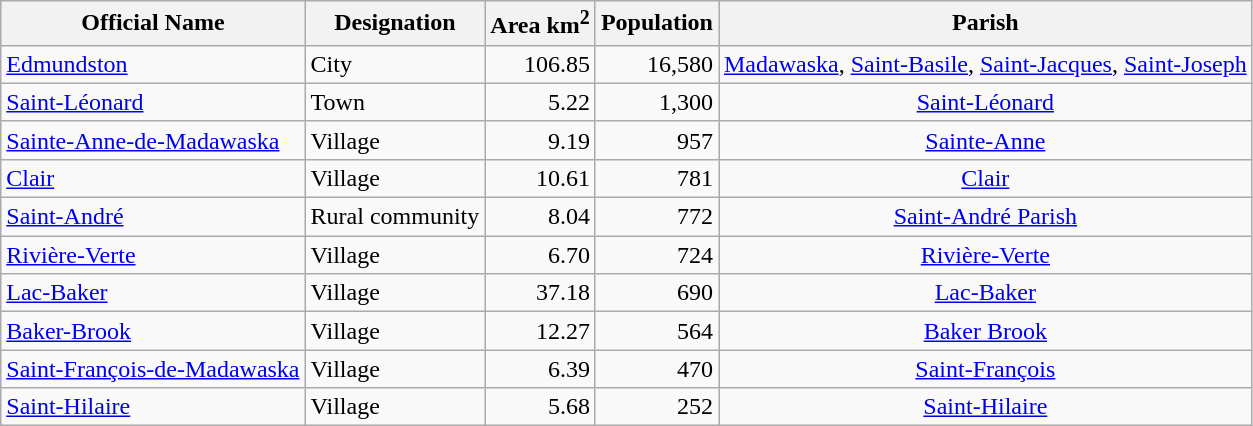<table class="wikitable">
<tr>
<th>Official Name</th>
<th>Designation</th>
<th>Area km<sup>2</sup></th>
<th>Population</th>
<th>Parish</th>
</tr>
<tr>
<td><a href='#'>Edmundston</a></td>
<td>City</td>
<td align="right">106.85</td>
<td align="right">16,580</td>
<td align="center"><a href='#'>Madawaska</a>, <a href='#'>Saint-Basile</a>, <a href='#'>Saint-Jacques</a>, <a href='#'>Saint-Joseph</a></td>
</tr>
<tr>
<td><a href='#'>Saint-Léonard</a></td>
<td>Town</td>
<td align="right">5.22</td>
<td align="right">1,300</td>
<td align="center"><a href='#'>Saint-Léonard</a></td>
</tr>
<tr>
<td><a href='#'>Sainte-Anne-de-Madawaska</a></td>
<td>Village</td>
<td align="right">9.19</td>
<td align="right">957</td>
<td align="center"><a href='#'>Sainte-Anne</a></td>
</tr>
<tr>
<td><a href='#'>Clair</a></td>
<td>Village</td>
<td align="right">10.61</td>
<td align="right">781</td>
<td align="center"><a href='#'>Clair</a></td>
</tr>
<tr>
<td><a href='#'>Saint-André</a></td>
<td>Rural community</td>
<td align="right">8.04</td>
<td align="right">772</td>
<td align="center"><a href='#'>Saint-André Parish</a></td>
</tr>
<tr>
<td><a href='#'>Rivière-Verte</a></td>
<td>Village</td>
<td align="right">6.70</td>
<td align="right">724</td>
<td align="center"><a href='#'>Rivière-Verte</a></td>
</tr>
<tr>
<td><a href='#'>Lac-Baker</a></td>
<td>Village</td>
<td align="right">37.18</td>
<td align="right">690</td>
<td align="center"><a href='#'>Lac-Baker</a></td>
</tr>
<tr>
<td><a href='#'>Baker-Brook</a></td>
<td>Village</td>
<td align="right">12.27</td>
<td align="right">564</td>
<td align="center"><a href='#'>Baker Brook</a></td>
</tr>
<tr>
<td><a href='#'>Saint-François-de-Madawaska</a></td>
<td>Village</td>
<td align="right">6.39</td>
<td align="right">470</td>
<td align="center"><a href='#'>Saint-François</a></td>
</tr>
<tr>
<td><a href='#'>Saint-Hilaire</a></td>
<td>Village</td>
<td align="right">5.68</td>
<td align="right">252</td>
<td align="center"><a href='#'>Saint-Hilaire</a></td>
</tr>
</table>
